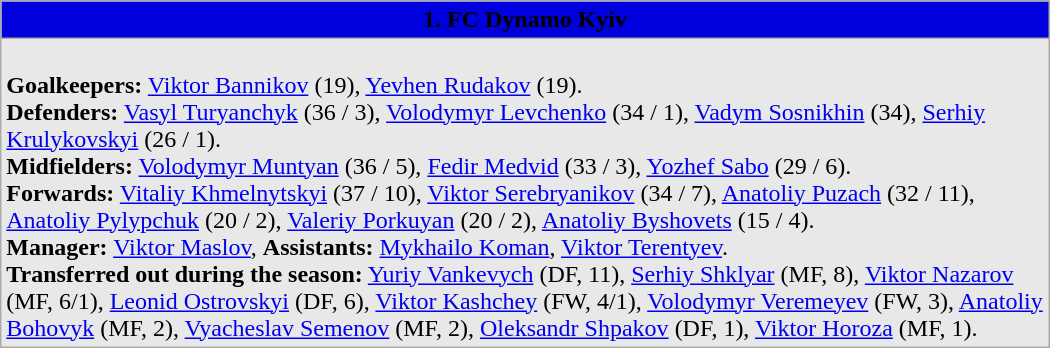<table class="wikitable" style="width:700px;">
<tr style="background:#00d;">
<td style="text-align:center; width:700px;"><span> <strong>1. FC Dynamo Kyiv</strong></span></td>
</tr>
<tr style="background:#e8e8e8;">
<td style="text-align:left; width:700px;"><br><strong>Goalkeepers:</strong> <a href='#'>Viktor Bannikov</a> (19), <a href='#'>Yevhen Rudakov</a> (19).<br>
<strong>Defenders:</strong> <a href='#'>Vasyl Turyanchyk</a> (36 / 3), <a href='#'>Volodymyr Levchenko</a> (34 / 1), <a href='#'>Vadym Sosnikhin</a> (34), <a href='#'>Serhiy Krulykovskyi</a> (26 / 1).<br>
<strong>Midfielders:</strong> <a href='#'>Volodymyr Muntyan</a> (36 / 5), <a href='#'>Fedir Medvid</a> (33 / 3), <a href='#'>Yozhef Sabo</a> (29 / 6).<br>
<strong>Forwards:</strong> <a href='#'>Vitaliy Khmelnytskyi</a> (37 / 10), <a href='#'>Viktor Serebryanikov</a> (34 / 7), <a href='#'>Anatoliy Puzach</a> (32 / 11), <a href='#'>Anatoliy Pylypchuk</a> (20 / 2), <a href='#'>Valeriy Porkuyan</a> (20 / 2), <a href='#'>Anatoliy Byshovets</a> (15 / 4).<br><strong>Manager:</strong> <a href='#'>Viktor Maslov</a>, <strong>Assistants:</strong> <a href='#'>Mykhailo Koman</a>, <a href='#'>Viktor Terentyev</a>.<br><strong>Transferred out during the season:</strong> <a href='#'>Yuriy Vankevych</a> (DF, 11), <a href='#'>Serhiy Shklyar</a> (MF, 8), <a href='#'>Viktor Nazarov</a> (MF, 6/1), <a href='#'>Leonid Ostrovskyi</a> (DF, 6), <a href='#'>Viktor Kashchey</a> (FW, 4/1), <a href='#'>Volodymyr Veremeyev</a> (FW, 3), <a href='#'>Anatoliy Bohovyk</a> (MF, 2), <a href='#'>Vyacheslav Semenov</a> (MF, 2), <a href='#'>Oleksandr Shpakov</a> (DF, 1), <a href='#'>Viktor Horoza</a> (MF, 1).</td>
</tr>
</table>
